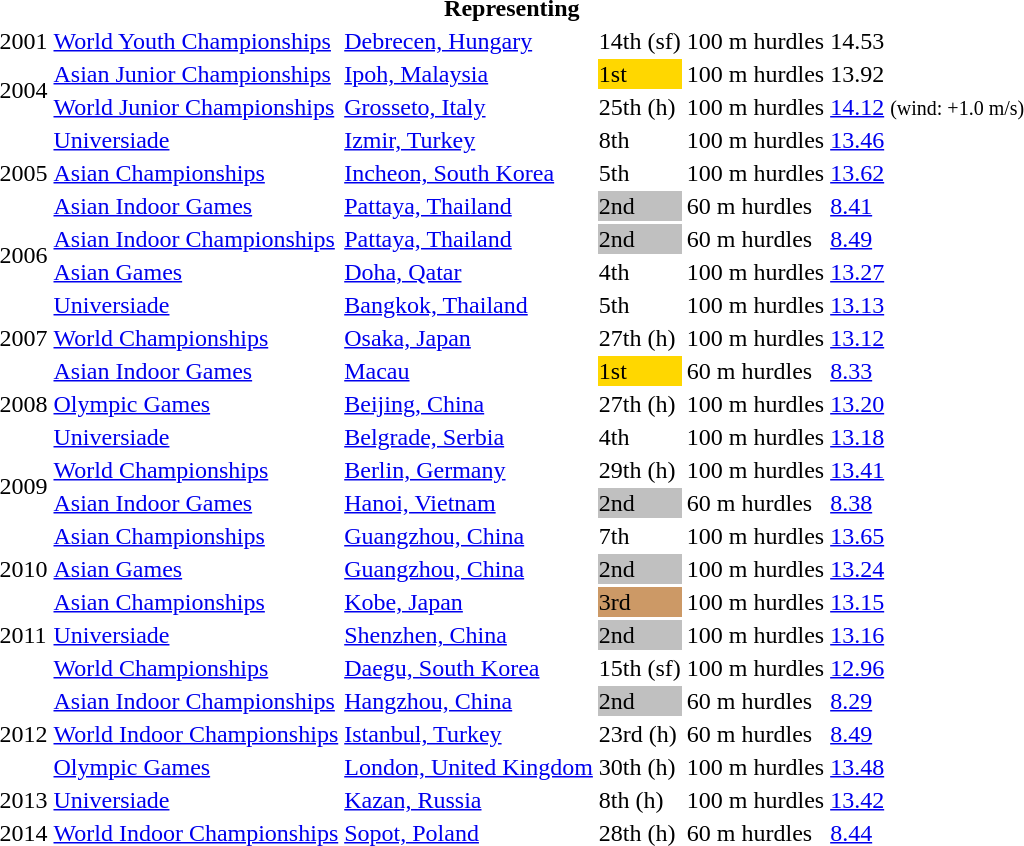<table>
<tr>
<th colspan="6">Representing </th>
</tr>
<tr>
<td>2001</td>
<td><a href='#'>World Youth Championships</a></td>
<td><a href='#'>Debrecen, Hungary</a></td>
<td>14th (sf)</td>
<td>100 m hurdles</td>
<td>14.53</td>
</tr>
<tr>
<td rowspan=2>2004</td>
<td><a href='#'>Asian Junior Championships</a></td>
<td><a href='#'>Ipoh, Malaysia</a></td>
<td bgcolor=gold>1st</td>
<td>100 m hurdles</td>
<td>13.92</td>
</tr>
<tr>
<td><a href='#'>World Junior Championships</a></td>
<td><a href='#'>Grosseto, Italy</a></td>
<td>25th (h)</td>
<td>100 m hurdles</td>
<td><a href='#'>14.12</a> <small>(wind: +1.0 m/s)</small></td>
</tr>
<tr>
<td rowspan=3>2005</td>
<td><a href='#'>Universiade</a></td>
<td><a href='#'>Izmir, Turkey</a></td>
<td>8th</td>
<td>100 m hurdles</td>
<td><a href='#'>13.46</a></td>
</tr>
<tr>
<td><a href='#'>Asian Championships</a></td>
<td><a href='#'>Incheon, South Korea</a></td>
<td>5th</td>
<td>100 m hurdles</td>
<td><a href='#'>13.62</a></td>
</tr>
<tr>
<td><a href='#'>Asian Indoor Games</a></td>
<td><a href='#'>Pattaya, Thailand</a></td>
<td bgcolor=silver>2nd</td>
<td>60 m hurdles</td>
<td><a href='#'>8.41</a></td>
</tr>
<tr>
<td rowspan=2>2006</td>
<td><a href='#'>Asian Indoor Championships</a></td>
<td><a href='#'>Pattaya, Thailand</a></td>
<td bgcolor=silver>2nd</td>
<td>60 m hurdles</td>
<td><a href='#'>8.49</a></td>
</tr>
<tr>
<td><a href='#'>Asian Games</a></td>
<td><a href='#'>Doha, Qatar</a></td>
<td>4th</td>
<td>100 m hurdles</td>
<td><a href='#'>13.27</a></td>
</tr>
<tr>
<td rowspan=3>2007</td>
<td><a href='#'>Universiade</a></td>
<td><a href='#'>Bangkok, Thailand</a></td>
<td>5th</td>
<td>100 m hurdles</td>
<td><a href='#'>13.13</a></td>
</tr>
<tr>
<td><a href='#'>World Championships</a></td>
<td><a href='#'>Osaka, Japan</a></td>
<td>27th (h)</td>
<td>100 m hurdles</td>
<td><a href='#'>13.12</a></td>
</tr>
<tr>
<td><a href='#'>Asian Indoor Games</a></td>
<td><a href='#'>Macau</a></td>
<td bgcolor=gold>1st</td>
<td>60 m hurdles</td>
<td><a href='#'>8.33</a></td>
</tr>
<tr>
<td>2008</td>
<td><a href='#'>Olympic Games</a></td>
<td><a href='#'>Beijing, China</a></td>
<td>27th (h)</td>
<td>100 m hurdles</td>
<td><a href='#'>13.20</a></td>
</tr>
<tr>
<td rowspan=4>2009</td>
<td><a href='#'>Universiade</a></td>
<td><a href='#'>Belgrade, Serbia</a></td>
<td>4th</td>
<td>100 m hurdles</td>
<td><a href='#'>13.18</a></td>
</tr>
<tr>
<td><a href='#'>World Championships</a></td>
<td><a href='#'>Berlin, Germany</a></td>
<td>29th (h)</td>
<td>100 m hurdles</td>
<td><a href='#'>13.41</a></td>
</tr>
<tr>
<td><a href='#'>Asian Indoor Games</a></td>
<td><a href='#'>Hanoi, Vietnam</a></td>
<td bgcolor=silver>2nd</td>
<td>60 m hurdles</td>
<td><a href='#'>8.38</a></td>
</tr>
<tr>
<td><a href='#'>Asian Championships</a></td>
<td><a href='#'>Guangzhou, China</a></td>
<td>7th</td>
<td>100 m hurdles</td>
<td><a href='#'>13.65</a></td>
</tr>
<tr>
<td>2010</td>
<td><a href='#'>Asian Games</a></td>
<td><a href='#'>Guangzhou, China</a></td>
<td bgcolor=silver>2nd</td>
<td>100 m hurdles</td>
<td><a href='#'>13.24</a></td>
</tr>
<tr>
<td rowspan=3>2011</td>
<td><a href='#'>Asian Championships</a></td>
<td><a href='#'>Kobe, Japan</a></td>
<td bgcolor=cc9966>3rd</td>
<td>100 m hurdles</td>
<td><a href='#'>13.15</a></td>
</tr>
<tr>
<td><a href='#'>Universiade</a></td>
<td><a href='#'>Shenzhen, China</a></td>
<td bgcolor=silver>2nd</td>
<td>100 m hurdles</td>
<td><a href='#'>13.16</a></td>
</tr>
<tr>
<td><a href='#'>World Championships</a></td>
<td><a href='#'>Daegu, South Korea</a></td>
<td>15th (sf)</td>
<td>100 m hurdles</td>
<td><a href='#'>12.96</a></td>
</tr>
<tr>
<td rowspan=3>2012</td>
<td><a href='#'>Asian Indoor Championships</a></td>
<td><a href='#'>Hangzhou, China</a></td>
<td bgcolor=silver>2nd</td>
<td>60 m hurdles</td>
<td><a href='#'>8.29</a></td>
</tr>
<tr>
<td><a href='#'>World Indoor Championships</a></td>
<td><a href='#'>Istanbul, Turkey</a></td>
<td>23rd (h)</td>
<td>60 m hurdles</td>
<td><a href='#'>8.49</a></td>
</tr>
<tr>
<td><a href='#'>Olympic Games</a></td>
<td><a href='#'>London, United Kingdom</a></td>
<td>30th (h)</td>
<td>100 m hurdles</td>
<td><a href='#'>13.48</a></td>
</tr>
<tr>
<td>2013</td>
<td><a href='#'>Universiade</a></td>
<td><a href='#'>Kazan, Russia</a></td>
<td>8th (h)</td>
<td>100 m hurdles</td>
<td><a href='#'>13.42</a></td>
</tr>
<tr>
<td>2014</td>
<td><a href='#'>World Indoor Championships</a></td>
<td><a href='#'>Sopot, Poland</a></td>
<td>28th (h)</td>
<td>60 m hurdles</td>
<td><a href='#'>8.44</a></td>
</tr>
</table>
